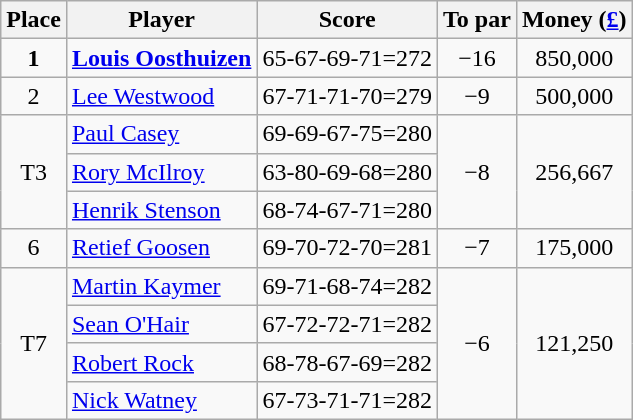<table class="wikitable">
<tr>
<th>Place</th>
<th>Player</th>
<th>Score</th>
<th>To par</th>
<th>Money (<a href='#'>£</a>)</th>
</tr>
<tr>
<td align=center><strong>1</strong></td>
<td> <strong><a href='#'>Louis Oosthuizen</a></strong></td>
<td>65-67-69-71=272</td>
<td align=center>−16</td>
<td align=center>850,000</td>
</tr>
<tr>
<td align=center>2</td>
<td> <a href='#'>Lee Westwood</a></td>
<td>67-71-71-70=279</td>
<td align=center>−9</td>
<td align=center>500,000</td>
</tr>
<tr>
<td rowspan="3" align=center>T3</td>
<td> <a href='#'>Paul Casey</a></td>
<td>69-69-67-75=280</td>
<td rowspan="3" align=center>−8</td>
<td rowspan="3" align=center>256,667</td>
</tr>
<tr>
<td> <a href='#'>Rory McIlroy</a></td>
<td>63-80-69-68=280</td>
</tr>
<tr>
<td> <a href='#'>Henrik Stenson</a></td>
<td>68-74-67-71=280</td>
</tr>
<tr>
<td align=center>6</td>
<td> <a href='#'>Retief Goosen</a></td>
<td>69-70-72-70=281</td>
<td align=center>−7</td>
<td align=center>175,000</td>
</tr>
<tr>
<td rowspan="4" align=center>T7</td>
<td> <a href='#'>Martin Kaymer</a></td>
<td>69-71-68-74=282</td>
<td rowspan="4" align=center>−6</td>
<td rowspan="4" align=center>121,250</td>
</tr>
<tr>
<td> <a href='#'>Sean O'Hair</a></td>
<td>67-72-72-71=282</td>
</tr>
<tr>
<td> <a href='#'>Robert Rock</a></td>
<td>68-78-67-69=282</td>
</tr>
<tr>
<td> <a href='#'>Nick Watney</a></td>
<td>67-73-71-71=282</td>
</tr>
</table>
